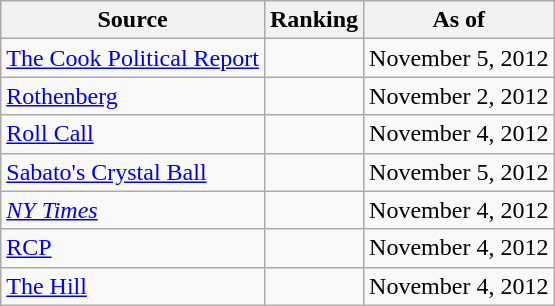<table class="wikitable" style="text-align:center">
<tr>
<th>Source</th>
<th>Ranking</th>
<th>As of</th>
</tr>
<tr>
<td align=left><a href='#'>The Cook Political Report</a></td>
<td></td>
<td>November 5, 2012</td>
</tr>
<tr>
<td align=left><a href='#'>Rothenberg</a></td>
<td></td>
<td>November 2, 2012</td>
</tr>
<tr>
<td align=left><a href='#'>Roll Call</a></td>
<td></td>
<td>November 4, 2012</td>
</tr>
<tr>
<td align=left><a href='#'>Sabato's Crystal Ball</a></td>
<td></td>
<td>November 5, 2012</td>
</tr>
<tr>
<td align=left><a href='#'><em>NY Times</em></a></td>
<td></td>
<td>November 4, 2012</td>
</tr>
<tr>
<td align="left"><a href='#'>RCP</a></td>
<td></td>
<td>November 4, 2012</td>
</tr>
<tr>
<td align=left><a href='#'>The Hill</a></td>
<td></td>
<td>November 4, 2012</td>
</tr>
</table>
